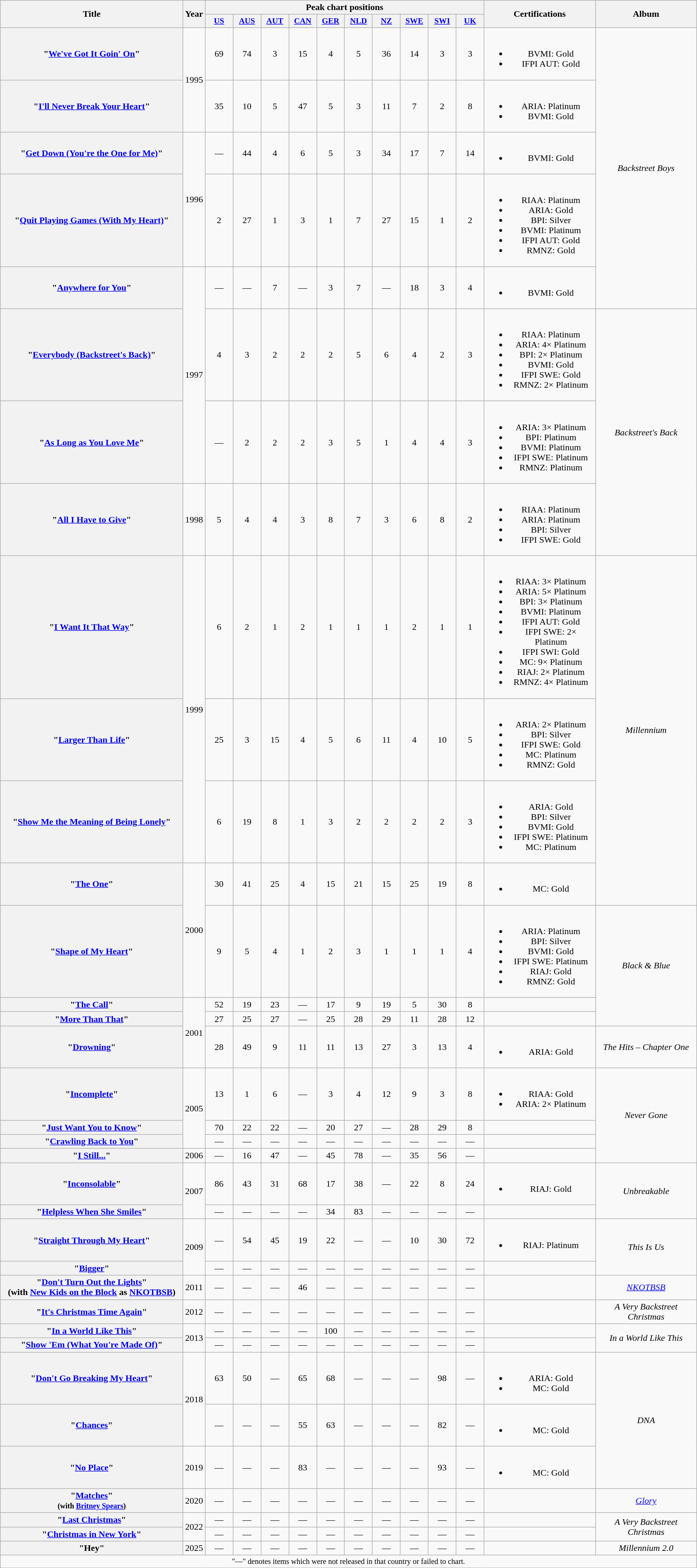<table class="wikitable plainrowheaders" style="text-align:center;" border="1">
<tr>
<th scope="col" rowspan="2" style="width:20em;">Title</th>
<th scope="col" rowspan="2">Year</th>
<th scope="col" colspan="10">Peak chart positions</th>
<th scope="col" rowspan="2" style="width:12em;">Certifications</th>
<th scope="col" rowspan="2">Album</th>
</tr>
<tr>
<th scope="col" style="width:3em;font-size:90%;"><a href='#'>US</a><br></th>
<th scope="col" style="width:3em;font-size:90%;"><a href='#'>AUS</a><br></th>
<th scope="col" style="width:3em;font-size:90%;"><a href='#'>AUT</a><br></th>
<th scope="col" style="width:3em;font-size:90%;"><a href='#'>CAN</a><br></th>
<th scope="col" style="width:3em;font-size:90%;"><a href='#'>GER</a><br></th>
<th scope="col" style="width:3em;font-size:90%;"><a href='#'>NLD</a><br></th>
<th scope="col" style="width:3em;font-size:90%;"><a href='#'>NZ</a><br></th>
<th scope="col" style="width:3em;font-size:90%;"><a href='#'>SWE</a><br></th>
<th scope="col" style="width:3em;font-size:90%;"><a href='#'>SWI</a><br></th>
<th scope="col" style="width:3em;font-size:90%;"><a href='#'>UK</a><br></th>
</tr>
<tr>
<th scope="row">"<a href='#'>We've Got It Goin' On</a>"</th>
<td rowspan="2">1995</td>
<td>69</td>
<td>74</td>
<td>3</td>
<td>15</td>
<td>4</td>
<td>5</td>
<td>36</td>
<td>14</td>
<td>3</td>
<td>3</td>
<td><br><ul><li>BVMI: Gold</li><li>IFPI AUT: Gold</li></ul></td>
<td rowspan="5"><em>Backstreet Boys</em></td>
</tr>
<tr>
<th scope="row">"<a href='#'>I'll Never Break Your Heart</a>"</th>
<td>35</td>
<td>10</td>
<td>5</td>
<td>47</td>
<td>5</td>
<td>3</td>
<td>11</td>
<td>7</td>
<td>2</td>
<td>8</td>
<td><br><ul><li>ARIA: Platinum</li><li>BVMI: Gold</li></ul></td>
</tr>
<tr>
<th scope="row">"<a href='#'>Get Down (You're the One for Me)</a>"</th>
<td rowspan="2">1996</td>
<td>—</td>
<td>44</td>
<td>4</td>
<td>6</td>
<td>5</td>
<td>3</td>
<td>34</td>
<td>17</td>
<td>7</td>
<td>14</td>
<td><br><ul><li>BVMI: Gold</li></ul></td>
</tr>
<tr>
<th scope="row">"<a href='#'>Quit Playing Games (With My Heart)</a>"</th>
<td>2</td>
<td>27</td>
<td>1</td>
<td>3</td>
<td>1</td>
<td>7</td>
<td>27</td>
<td>15</td>
<td>1</td>
<td>2</td>
<td><br><ul><li>RIAA: Platinum</li><li>ARIA: Gold</li><li>BPI: Silver</li><li>BVMI: Platinum</li><li>IFPI AUT: Gold</li><li>RMNZ: Gold</li></ul></td>
</tr>
<tr>
<th scope="row">"<a href='#'>Anywhere for You</a>"</th>
<td rowspan="3">1997</td>
<td>—</td>
<td>—</td>
<td>7</td>
<td>—</td>
<td>3</td>
<td>7</td>
<td>—</td>
<td>18</td>
<td>3</td>
<td>4</td>
<td><br><ul><li>BVMI: Gold</li></ul></td>
</tr>
<tr>
<th scope="row">"<a href='#'>Everybody (Backstreet's Back)</a>"</th>
<td>4</td>
<td>3</td>
<td>2</td>
<td>2</td>
<td>2</td>
<td>5</td>
<td>6</td>
<td>4</td>
<td>2</td>
<td>3</td>
<td><br><ul><li>RIAA: Platinum</li><li>ARIA: 4× Platinum</li><li>BPI: 2× Platinum</li><li>BVMI: Gold</li><li>IFPI SWE: Gold</li><li>RMNZ: 2× Platinum</li></ul></td>
<td rowspan="3"><em>Backstreet's Back</em></td>
</tr>
<tr>
<th scope="row">"<a href='#'>As Long as You Love Me</a>"</th>
<td>—</td>
<td>2</td>
<td>2</td>
<td>2</td>
<td>3</td>
<td>5</td>
<td>1</td>
<td>4</td>
<td>4</td>
<td>3</td>
<td><br><ul><li>ARIA: 3× Platinum</li><li>BPI: Platinum</li><li>BVMI: Platinum</li><li>IFPI SWE: Platinum</li><li>RMNZ: Platinum</li></ul></td>
</tr>
<tr>
<th scope="row">"<a href='#'>All I Have to Give</a>"</th>
<td>1998</td>
<td>5</td>
<td>4</td>
<td>4</td>
<td>3</td>
<td>8</td>
<td>7</td>
<td>3</td>
<td>6</td>
<td>8</td>
<td>2</td>
<td><br><ul><li>RIAA: Platinum</li><li>ARIA: Platinum</li><li>BPI: Silver</li><li>IFPI SWE: Gold</li></ul></td>
</tr>
<tr>
<th scope="row">"<a href='#'>I Want It That Way</a>"</th>
<td rowspan="3">1999</td>
<td>6</td>
<td>2</td>
<td>1</td>
<td>2</td>
<td>1</td>
<td>1</td>
<td>1</td>
<td>2</td>
<td>1</td>
<td>1</td>
<td><br><ul><li>RIAA: 3× Platinum</li><li>ARIA: 5× Platinum</li><li>BPI: 3× Platinum</li><li>BVMI: Platinum</li><li>IFPI AUT: Gold</li><li>IFPI SWE: 2× Platinum</li><li>IFPI SWI: Gold</li><li>MC: 9× Platinum</li><li>RIAJ: 2× Platinum</li><li>RMNZ: 4× Platinum</li></ul></td>
<td rowspan="4"><em>Millennium</em></td>
</tr>
<tr>
<th scope="row">"<a href='#'>Larger Than Life</a>"</th>
<td>25</td>
<td>3</td>
<td>15</td>
<td>4</td>
<td>5</td>
<td>6</td>
<td>11</td>
<td>4</td>
<td>10</td>
<td>5</td>
<td><br><ul><li>ARIA: 2× Platinum</li><li>BPI: Silver</li><li>IFPI SWE: Gold</li><li>MC: Platinum</li><li>RMNZ: Gold</li></ul></td>
</tr>
<tr>
<th scope="row">"<a href='#'>Show Me the Meaning of Being Lonely</a>"</th>
<td>6</td>
<td>19</td>
<td>8</td>
<td>1</td>
<td>3</td>
<td>2</td>
<td>2</td>
<td>2</td>
<td>2</td>
<td>3</td>
<td><br><ul><li>ARIA: Gold</li><li>BPI: Silver</li><li>BVMI: Gold</li><li>IFPI SWE: Platinum</li><li>MC: Platinum</li></ul></td>
</tr>
<tr>
<th scope="row">"<a href='#'>The One</a>"</th>
<td rowspan="2">2000</td>
<td>30</td>
<td>41</td>
<td>25</td>
<td>4</td>
<td>15</td>
<td>21</td>
<td>15</td>
<td>25</td>
<td>19</td>
<td>8</td>
<td><br><ul><li>MC: Gold</li></ul></td>
</tr>
<tr>
<th scope="row">"<a href='#'>Shape of My Heart</a>"</th>
<td>9</td>
<td>5</td>
<td>4</td>
<td>1</td>
<td>2</td>
<td>3</td>
<td>1</td>
<td>1</td>
<td>1</td>
<td>4</td>
<td><br><ul><li>ARIA: Platinum</li><li>BPI: Silver</li><li>BVMI: Gold</li><li>IFPI SWE: Platinum</li><li>RIAJ: Gold</li><li>RMNZ: Gold</li></ul></td>
<td rowspan="3"><em>Black & Blue</em></td>
</tr>
<tr>
<th scope="row">"<a href='#'>The Call</a>"</th>
<td rowspan="3">2001</td>
<td>52</td>
<td>19</td>
<td>23</td>
<td>—</td>
<td>17</td>
<td>9</td>
<td>19</td>
<td>5</td>
<td>30</td>
<td>8</td>
<td></td>
</tr>
<tr>
<th scope="row">"<a href='#'>More Than That</a>"</th>
<td>27</td>
<td>25</td>
<td>27</td>
<td>—</td>
<td>25</td>
<td>28</td>
<td>29</td>
<td>11</td>
<td>28</td>
<td>12</td>
<td></td>
</tr>
<tr>
<th scope="row">"<a href='#'>Drowning</a>"</th>
<td>28</td>
<td>49</td>
<td>9</td>
<td>11</td>
<td>11</td>
<td>13</td>
<td>27</td>
<td>3</td>
<td>13</td>
<td>4</td>
<td><br><ul><li>ARIA: Gold</li></ul></td>
<td><em>The Hits – Chapter One</em></td>
</tr>
<tr>
<th scope="row">"<a href='#'>Incomplete</a>"</th>
<td rowspan="3">2005</td>
<td>13</td>
<td>1</td>
<td>6</td>
<td>—</td>
<td>3</td>
<td>4</td>
<td>12</td>
<td>9</td>
<td>3</td>
<td>8</td>
<td><br><ul><li>RIAA: Gold</li><li>ARIA: 2× Platinum</li></ul></td>
<td rowspan="4"><em>Never Gone</em></td>
</tr>
<tr>
<th scope="row">"<a href='#'>Just Want You to Know</a>"</th>
<td>70</td>
<td>22</td>
<td>22</td>
<td>—</td>
<td>20</td>
<td>27</td>
<td>—</td>
<td>28</td>
<td>29</td>
<td>8</td>
<td></td>
</tr>
<tr>
<th scope="row">"<a href='#'>Crawling Back to You</a>"</th>
<td>—</td>
<td>—</td>
<td>—</td>
<td>—</td>
<td>—</td>
<td>—</td>
<td>—</td>
<td>—</td>
<td>—</td>
<td>—</td>
<td></td>
</tr>
<tr>
<th scope="row">"<a href='#'>I Still...</a>"</th>
<td>2006</td>
<td>—</td>
<td>16</td>
<td>47</td>
<td>—</td>
<td>45</td>
<td>78</td>
<td>—</td>
<td>35</td>
<td>56</td>
<td>—</td>
<td></td>
</tr>
<tr>
<th scope="row">"<a href='#'>Inconsolable</a>"</th>
<td rowspan="2">2007</td>
<td>86</td>
<td>43</td>
<td>31</td>
<td>68</td>
<td>17</td>
<td>38</td>
<td>—</td>
<td>22</td>
<td>8</td>
<td>24</td>
<td><br><ul><li>RIAJ: Gold</li></ul></td>
<td rowspan="2"><em>Unbreakable</em></td>
</tr>
<tr>
<th scope="row">"<a href='#'>Helpless When She Smiles</a>"</th>
<td>—</td>
<td>—</td>
<td>—</td>
<td>—</td>
<td>34</td>
<td>83</td>
<td>—</td>
<td>—</td>
<td>—</td>
<td>—</td>
<td></td>
</tr>
<tr>
<th scope="row">"<a href='#'>Straight Through My Heart</a>"</th>
<td rowspan="2">2009</td>
<td>—</td>
<td>54</td>
<td>45</td>
<td>19</td>
<td>22</td>
<td>—</td>
<td>—</td>
<td>10</td>
<td>30</td>
<td>72</td>
<td><br><ul><li>RIAJ: Platinum</li></ul></td>
<td rowspan="2"><em>This Is Us</em></td>
</tr>
<tr>
<th scope="row">"<a href='#'>Bigger</a>"</th>
<td>—</td>
<td>—</td>
<td>—</td>
<td>—</td>
<td>—</td>
<td>—</td>
<td>—</td>
<td>—</td>
<td>—</td>
<td>—</td>
<td></td>
</tr>
<tr>
<th scope="row">"<a href='#'>Don't Turn Out the Lights</a>" <br><span>(with <a href='#'>New Kids on the Block</a> as <a href='#'>NKOTBSB</a>)</span></th>
<td>2011</td>
<td>—</td>
<td>—</td>
<td>—</td>
<td>46</td>
<td>—</td>
<td>—</td>
<td>—</td>
<td>—</td>
<td>—</td>
<td>—</td>
<td></td>
<td><em><a href='#'>NKOTBSB</a></em></td>
</tr>
<tr>
<th scope="row">"<a href='#'>It's Christmas Time Again</a>"</th>
<td>2012</td>
<td>—</td>
<td>—</td>
<td>—</td>
<td>—</td>
<td>—</td>
<td>—</td>
<td>—</td>
<td>—</td>
<td>—</td>
<td>—</td>
<td></td>
<td><em>A Very Backstreet Christmas</em></td>
</tr>
<tr>
<th scope="row">"<a href='#'>In a World Like This</a>"</th>
<td rowspan="2">2013</td>
<td>—</td>
<td>—</td>
<td>—</td>
<td>—</td>
<td>100</td>
<td>—</td>
<td>—</td>
<td>—</td>
<td>—</td>
<td>—</td>
<td></td>
<td rowspan="2"><em>In a World Like This</em></td>
</tr>
<tr>
<th scope="row">"<a href='#'>Show 'Em (What You're Made Of)</a>"</th>
<td>—</td>
<td>—</td>
<td>—</td>
<td>—</td>
<td>—</td>
<td>—</td>
<td>—</td>
<td>—</td>
<td>—</td>
<td>—</td>
<td></td>
</tr>
<tr>
<th scope="row">"<a href='#'>Don't Go Breaking My Heart</a>"</th>
<td rowspan="2">2018</td>
<td>63</td>
<td>50</td>
<td>—</td>
<td>65</td>
<td>68</td>
<td>—</td>
<td>—</td>
<td>—</td>
<td>98</td>
<td>—</td>
<td><br><ul><li>ARIA: Gold</li><li>MC: Gold</li></ul></td>
<td rowspan="3"><em>DNA</em></td>
</tr>
<tr>
<th scope="row">"<a href='#'>Chances</a>"</th>
<td>—</td>
<td>—</td>
<td>—</td>
<td>55</td>
<td>63</td>
<td>—</td>
<td>—</td>
<td>—</td>
<td>82</td>
<td>—</td>
<td><br><ul><li>MC: Gold</li></ul></td>
</tr>
<tr>
<th scope="row">"<a href='#'>No Place</a>"</th>
<td>2019</td>
<td>—</td>
<td>—</td>
<td>—</td>
<td>83</td>
<td>—</td>
<td>—</td>
<td>—</td>
<td>—</td>
<td>93</td>
<td>—</td>
<td><br><ul><li>MC: Gold</li></ul></td>
</tr>
<tr>
<th scope="row">"<a href='#'>Matches</a>"<br> <small>(with <a href='#'>Britney Spears</a>)</small></th>
<td>2020</td>
<td>—</td>
<td>—</td>
<td>—</td>
<td>—</td>
<td>—</td>
<td>—</td>
<td>—</td>
<td>—</td>
<td>—</td>
<td>—</td>
<td></td>
<td><em><a href='#'>Glory</a></em></td>
</tr>
<tr>
<th scope="row">"<a href='#'>Last Christmas</a>"</th>
<td rowspan="2">2022</td>
<td>—</td>
<td>—</td>
<td>—</td>
<td>—</td>
<td>—</td>
<td>—</td>
<td>—</td>
<td>—</td>
<td>—</td>
<td>—</td>
<td></td>
<td rowspan="2"><em>A Very Backstreet Christmas</em></td>
</tr>
<tr>
<th scope="row">"<a href='#'>Christmas in New York</a>"</th>
<td>—</td>
<td>—</td>
<td>—</td>
<td>—</td>
<td>—</td>
<td>—</td>
<td>—</td>
<td>—</td>
<td>—</td>
<td>—</td>
<td></td>
</tr>
<tr>
<th scope="row">"Hey"</th>
<td>2025</td>
<td>—</td>
<td>—</td>
<td>—</td>
<td>—</td>
<td>—</td>
<td>—</td>
<td>—</td>
<td>—</td>
<td>—</td>
<td>—</td>
<td></td>
<td><em>Millennium 2.0</em></td>
</tr>
<tr>
<td colspan="18" style="font-size: 85%">"—" denotes items which were not released in that country or failed to chart.</td>
</tr>
</table>
